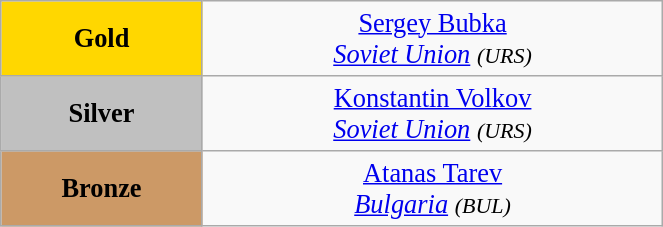<table class="wikitable" style=" text-align:center; font-size:110%;" width="35%">
<tr>
<td bgcolor="gold"><strong>Gold</strong></td>
<td> <a href='#'>Sergey Bubka</a><br><em><a href='#'>Soviet Union</a> <small>(URS)</small></em></td>
</tr>
<tr>
<td bgcolor="silver"><strong>Silver</strong></td>
<td> <a href='#'>Konstantin Volkov</a><br><em><a href='#'>Soviet Union</a> <small>(URS)</small></em></td>
</tr>
<tr>
<td bgcolor="CC9966"><strong>Bronze</strong></td>
<td> <a href='#'>Atanas Tarev</a><br><em><a href='#'>Bulgaria</a> <small>(BUL)</small></em></td>
</tr>
</table>
